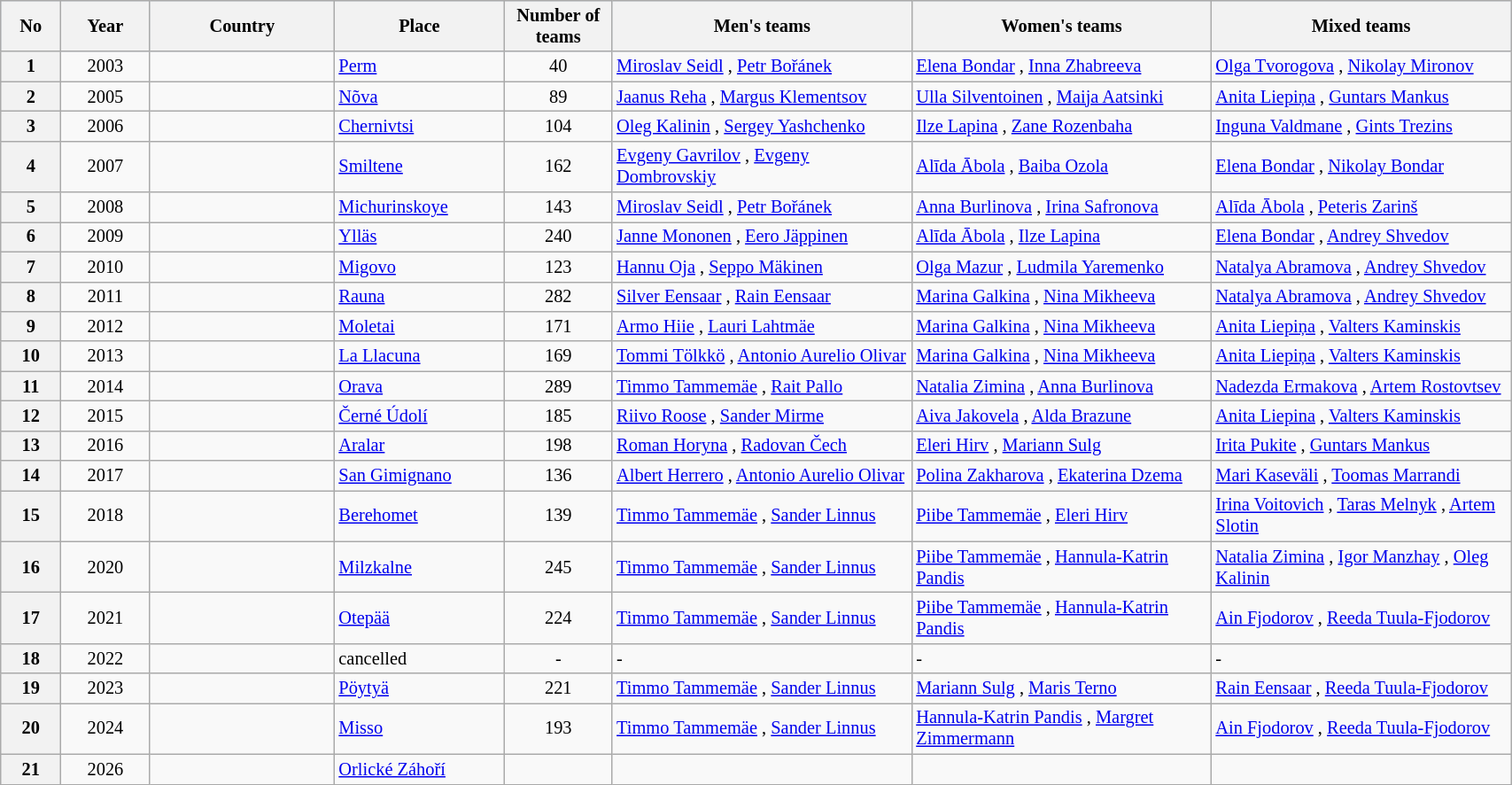<table class="wikitable" width=90% style="font-size:85%; text-align:left;">
<tr bgcolor=#CCDDEE>
<th width=25>No</th>
<th width=40>Year</th>
<th width=90>Country</th>
<th width=80>Place</th>
<th width=50>Number of teams</th>
<th width=150>Men's teams</th>
<th width=150>Women's teams</th>
<th width=150>Mixed teams</th>
</tr>
<tr>
<th>1</th>
<td align = center>2003</td>
<td></td>
<td><a href='#'>Perm</a></td>
<td align = center>40</td>
<td><a href='#'>Miroslav Seidl</a> , <a href='#'>Petr Bořánek</a> </td>
<td><a href='#'>Elena Bondar</a> , <a href='#'>Inna Zhabreeva</a> </td>
<td><a href='#'>Olga Tvorogova</a> , <a href='#'>Nikolay Mironov</a> </td>
</tr>
<tr>
<th>2</th>
<td align = center>2005</td>
<td></td>
<td><a href='#'>Nõva</a></td>
<td align = center>89</td>
<td><a href='#'>Jaanus Reha</a> , <a href='#'>Margus Klementsov</a> </td>
<td><a href='#'>Ulla Silventoinen</a> , <a href='#'>Maija Aatsinki</a> </td>
<td><a href='#'>Anita Liepiņa</a> , <a href='#'>Guntars Mankus</a> </td>
</tr>
<tr>
<th>3</th>
<td align = center>2006</td>
<td></td>
<td><a href='#'>Chernivtsi</a></td>
<td align = center>104</td>
<td><a href='#'>Oleg Kalinin</a> , <a href='#'>Sergey Yashchenko</a> </td>
<td><a href='#'>Ilze Lapina</a> , <a href='#'>Zane Rozenbaha</a> </td>
<td><a href='#'>Inguna Valdmane</a> , <a href='#'>Gints Trezins</a> </td>
</tr>
<tr>
<th>4</th>
<td align = center>2007</td>
<td></td>
<td><a href='#'>Smiltene</a></td>
<td align = center>162</td>
<td><a href='#'>Evgeny Gavrilov</a> , <a href='#'>Evgeny Dombrovskiy</a> </td>
<td><a href='#'>Alīda Ābola</a> , <a href='#'>Baiba Ozola</a> </td>
<td><a href='#'>Elena Bondar</a> , <a href='#'>Nikolay Bondar</a> </td>
</tr>
<tr>
<th>5</th>
<td align = center>2008</td>
<td></td>
<td><a href='#'>Michurinskoye</a></td>
<td align = center>143</td>
<td><a href='#'>Miroslav Seidl</a> , <a href='#'>Petr Bořánek</a> </td>
<td><a href='#'>Anna Burlinova</a> , <a href='#'>Irina Safronova</a> </td>
<td><a href='#'>Alīda Ābola</a> , <a href='#'>Peteris Zarinš</a> </td>
</tr>
<tr>
<th>6</th>
<td align = center>2009</td>
<td></td>
<td><a href='#'>Ylläs</a></td>
<td align = center>240</td>
<td><a href='#'>Janne Mononen</a> , <a href='#'>Eero Jäppinen</a> </td>
<td><a href='#'>Alīda Ābola</a> , <a href='#'>Ilze Lapina</a> </td>
<td><a href='#'>Elena Bondar</a> , <a href='#'>Andrey Shvedov</a> </td>
</tr>
<tr>
<th>7</th>
<td align = center>2010</td>
<td></td>
<td><a href='#'>Migovo</a></td>
<td align = center>123</td>
<td><a href='#'>Hannu Oja</a> , <a href='#'>Seppo Mäkinen</a> </td>
<td><a href='#'>Olga Mazur</a> , <a href='#'>Ludmila Yaremenko</a> </td>
<td><a href='#'>Natalya Abramova</a> , <a href='#'>Andrey Shvedov</a> </td>
</tr>
<tr>
<th>8</th>
<td align = center>2011</td>
<td></td>
<td><a href='#'>Rauna</a></td>
<td align = center>282</td>
<td><a href='#'>Silver Eensaar</a> , <a href='#'>Rain Eensaar</a> </td>
<td><a href='#'>Marina Galkina</a> , <a href='#'>Nina Mikheeva</a> </td>
<td><a href='#'>Natalya Abramova</a> , <a href='#'>Andrey Shvedov</a> </td>
</tr>
<tr>
<th>9</th>
<td align = center>2012</td>
<td></td>
<td><a href='#'>Moletai</a></td>
<td align = center>171</td>
<td><a href='#'>Armo Hiie</a> , <a href='#'>Lauri Lahtmäe</a> </td>
<td><a href='#'>Marina Galkina</a> , <a href='#'>Nina Mikheeva</a> </td>
<td><a href='#'>Anita Liepiņa</a> , <a href='#'>Valters Kaminskis</a> </td>
</tr>
<tr>
<th>10</th>
<td align = center>2013</td>
<td></td>
<td><a href='#'>La Llacuna</a></td>
<td align = center>169</td>
<td><a href='#'>Tommi Tölkkö</a> , <a href='#'>Antonio Aurelio Olivar</a> </td>
<td><a href='#'>Marina Galkina</a> , <a href='#'>Nina Mikheeva</a> </td>
<td><a href='#'>Anita Liepiņa</a> , <a href='#'>Valters Kaminskis</a> </td>
</tr>
<tr>
<th>11</th>
<td align = center>2014</td>
<td></td>
<td><a href='#'>Orava</a></td>
<td align = center>289</td>
<td><a href='#'>Timmo Tammemäe</a> , <a href='#'>Rait Pallo</a> </td>
<td><a href='#'>Natalia Zimina</a> , <a href='#'>Anna Burlinova</a> </td>
<td><a href='#'>Nadezda Ermakova</a> , <a href='#'>Artem Rostovtsev</a> </td>
</tr>
<tr>
<th>12</th>
<td align = center>2015</td>
<td></td>
<td><a href='#'>Černé Údolí</a></td>
<td align = center>185</td>
<td><a href='#'>Riivo Roose</a> , <a href='#'>Sander Mirme</a> </td>
<td><a href='#'>Aiva Jakovela</a> , <a href='#'>Alda Brazune</a> </td>
<td><a href='#'>Anita Liepina</a> , <a href='#'>Valters Kaminskis</a> </td>
</tr>
<tr>
<th>13</th>
<td align = center>2016</td>
<td></td>
<td><a href='#'>Aralar</a></td>
<td align = center>198</td>
<td><a href='#'>Roman Horyna</a> , <a href='#'>Radovan Čech</a> </td>
<td><a href='#'>Eleri Hirv</a> , <a href='#'>Mariann Sulg</a> </td>
<td><a href='#'>Irita Pukite</a> , <a href='#'>Guntars Mankus</a> </td>
</tr>
<tr>
<th>14</th>
<td align = center>2017</td>
<td></td>
<td><a href='#'>San Gimignano</a></td>
<td align = center>136</td>
<td><a href='#'>Albert Herrero</a> , <a href='#'>Antonio Aurelio Olivar</a> </td>
<td><a href='#'>Polina Zakharova</a> , <a href='#'>Ekaterina Dzema</a> </td>
<td><a href='#'>Mari Kaseväli</a> , <a href='#'>Toomas Marrandi</a> </td>
</tr>
<tr>
<th>15</th>
<td align = center>2018</td>
<td></td>
<td><a href='#'>Berehomet</a></td>
<td align = center>139</td>
<td><a href='#'>Timmo Tammemäe</a> , <a href='#'>Sander Linnus</a> </td>
<td><a href='#'>Piibe Tammemäe</a> , <a href='#'>Eleri Hirv</a> </td>
<td><a href='#'>Irina Voitovich</a> , <a href='#'>Taras Melnyk</a> , <a href='#'>Artem Slotin</a> </td>
</tr>
<tr>
<th>16</th>
<td align = center>2020</td>
<td></td>
<td><a href='#'>Milzkalne</a></td>
<td align = center>245</td>
<td><a href='#'>Timmo Tammemäe</a> , <a href='#'>Sander Linnus</a> </td>
<td><a href='#'>Piibe Tammemäe</a> , <a href='#'>Hannula-Katrin Pandis</a> </td>
<td><a href='#'>Natalia Zimina</a> , <a href='#'>Igor Manzhay</a> , <a href='#'>Oleg Kalinin</a> </td>
</tr>
<tr>
<th>17</th>
<td align = center>2021</td>
<td></td>
<td><a href='#'>Otepää</a></td>
<td align = center>224</td>
<td><a href='#'>Timmo Tammemäe</a> , <a href='#'>Sander Linnus</a> </td>
<td><a href='#'>Piibe Tammemäe</a> , <a href='#'>Hannula-Katrin Pandis</a> </td>
<td><a href='#'>Ain Fjodorov</a> , <a href='#'>Reeda Tuula-Fjodorov</a> </td>
</tr>
<tr>
<th>18</th>
<td align = center>2022</td>
<td></td>
<td>cancelled</td>
<td align = center>-</td>
<td>-</td>
<td>-</td>
<td>-</td>
</tr>
<tr>
<th>19</th>
<td align = center>2023</td>
<td></td>
<td><a href='#'>Pöytyä</a></td>
<td align = center>221</td>
<td><a href='#'>Timmo Tammemäe</a> , <a href='#'>Sander Linnus</a> </td>
<td><a href='#'>Mariann Sulg</a> , <a href='#'>Maris Terno</a> </td>
<td><a href='#'>Rain Eensaar</a> , <a href='#'>Reeda Tuula-Fjodorov</a> </td>
</tr>
<tr>
<th>20</th>
<td align = center>2024</td>
<td></td>
<td><a href='#'>Misso</a></td>
<td align = center>193</td>
<td><a href='#'>Timmo Tammemäe</a> , <a href='#'>Sander Linnus</a> </td>
<td><a href='#'>Hannula-Katrin Pandis</a> , <a href='#'>Margret Zimmermann</a> </td>
<td><a href='#'>Ain Fjodorov</a> , <a href='#'>Reeda Tuula-Fjodorov</a> </td>
</tr>
<tr>
<th>21</th>
<td align = center>2026</td>
<td></td>
<td><a href='#'>Orlické Záhoří</a></td>
<td align = center></td>
<td></td>
<td></td>
<td></td>
</tr>
</table>
